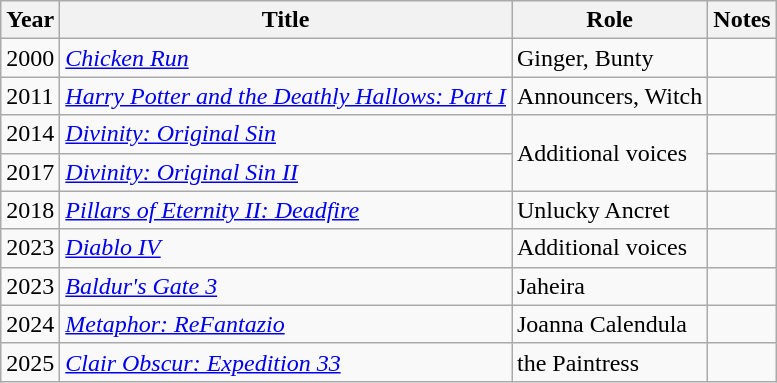<table class="wikitable sortable">
<tr>
<th>Year</th>
<th>Title</th>
<th>Role</th>
<th class="unsortable">Notes</th>
</tr>
<tr>
<td>2000</td>
<td><em><a href='#'>Chicken Run</a></em></td>
<td>Ginger, Bunty</td>
<td></td>
</tr>
<tr>
<td>2011</td>
<td><em><a href='#'>Harry Potter and the Deathly Hallows: Part I</a></em></td>
<td>Announcers, Witch</td>
<td></td>
</tr>
<tr>
<td>2014</td>
<td><em><a href='#'>Divinity: Original Sin</a></em></td>
<td rowspan="2">Additional voices</td>
<td></td>
</tr>
<tr>
<td>2017</td>
<td><em><a href='#'>Divinity: Original Sin II</a></em></td>
<td></td>
</tr>
<tr>
<td>2018</td>
<td><em><a href='#'>Pillars of Eternity II: Deadfire</a></em></td>
<td>Unlucky Ancret</td>
<td></td>
</tr>
<tr>
<td>2023</td>
<td><em><a href='#'>Diablo IV</a></em></td>
<td>Additional voices</td>
<td></td>
</tr>
<tr>
<td>2023</td>
<td><em><a href='#'>Baldur's Gate 3</a></em></td>
<td>Jaheira</td>
<td></td>
</tr>
<tr>
<td>2024</td>
<td><em><a href='#'>Metaphor: ReFantazio</a></em></td>
<td>Joanna Calendula</td>
<td></td>
</tr>
<tr>
<td>2025</td>
<td><em><a href='#'>Clair Obscur: Expedition 33</a></em></td>
<td>the Paintress</td>
<td></td>
</tr>
</table>
